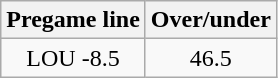<table class="wikitable">
<tr align="center">
<th style=>Pregame line</th>
<th style=>Over/under</th>
</tr>
<tr align="center">
<td>LOU -8.5</td>
<td>46.5</td>
</tr>
</table>
